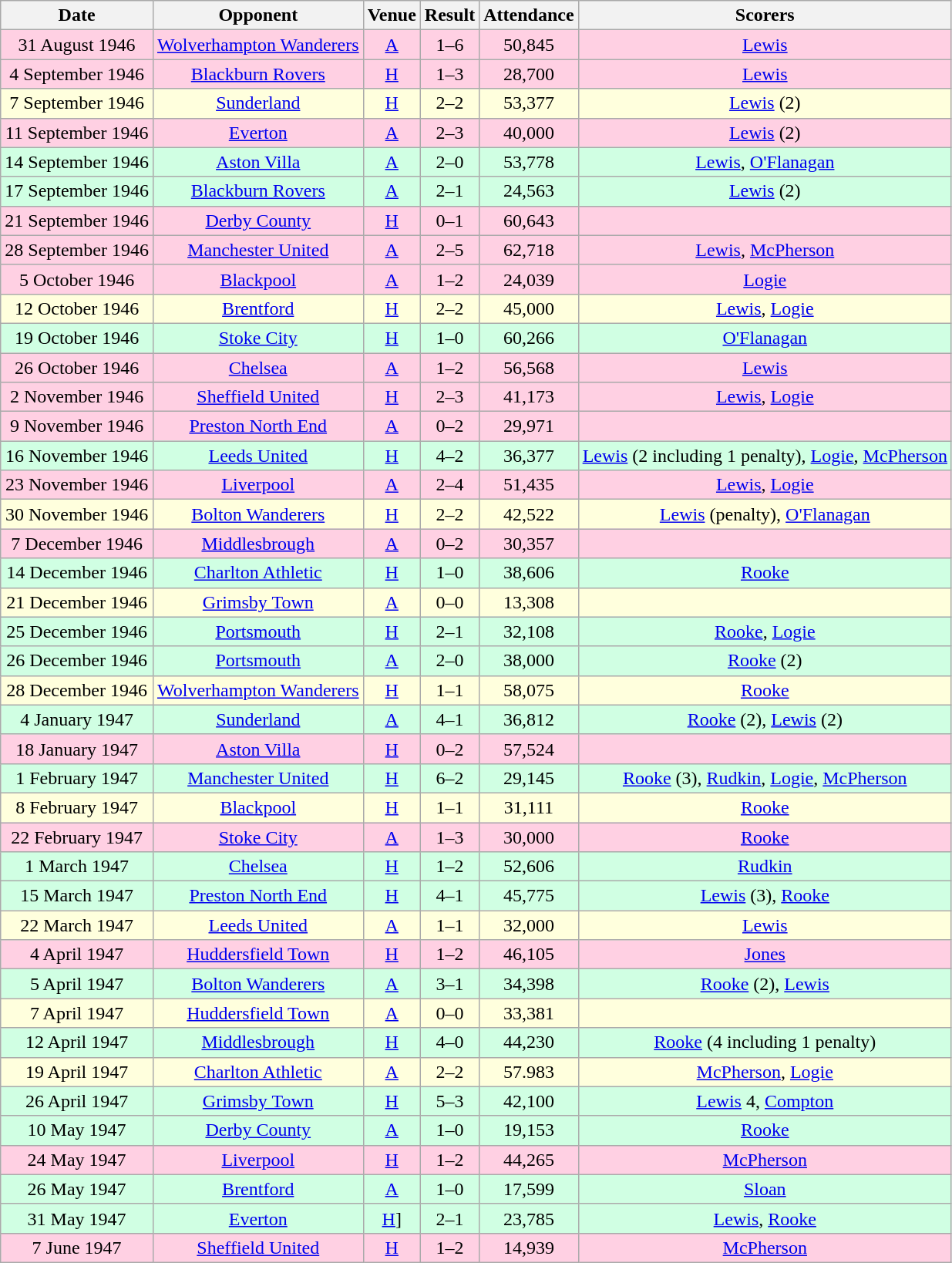<table class="wikitable sortable" style="text-align:center;">
<tr>
<th>Date</th>
<th>Opponent</th>
<th>Venue</th>
<th>Result</th>
<th>Attendance</th>
<th>Scorers</th>
</tr>
<tr style="background:#ffd0e3;">
<td>31 August 1946</td>
<td><a href='#'>Wolverhampton Wanderers</a></td>
<td><a href='#'>A</a></td>
<td>1–6</td>
<td>50,845</td>
<td><a href='#'>Lewis</a></td>
</tr>
<tr style="background:#ffd0e3;">
<td>4 September 1946</td>
<td><a href='#'>Blackburn Rovers</a></td>
<td><a href='#'>H</a></td>
<td>1–3</td>
<td>28,700</td>
<td><a href='#'>Lewis</a></td>
</tr>
<tr style="background:#ffffdd;">
<td>7 September 1946</td>
<td><a href='#'>Sunderland</a></td>
<td><a href='#'>H</a></td>
<td>2–2</td>
<td>53,377</td>
<td><a href='#'>Lewis</a> (2)</td>
</tr>
<tr style="background:#ffd0e3;">
<td>11 September 1946</td>
<td><a href='#'>Everton</a></td>
<td><a href='#'>A</a></td>
<td>2–3</td>
<td>40,000</td>
<td><a href='#'>Lewis</a> (2)</td>
</tr>
<tr style="background:#d0ffe3;">
<td>14 September 1946</td>
<td><a href='#'>Aston Villa</a></td>
<td><a href='#'>A</a></td>
<td>2–0</td>
<td>53,778</td>
<td><a href='#'>Lewis</a>, <a href='#'>O'Flanagan</a></td>
</tr>
<tr style="background:#d0ffe3;">
<td>17 September 1946</td>
<td><a href='#'>Blackburn Rovers</a></td>
<td><a href='#'>A</a></td>
<td>2–1</td>
<td>24,563</td>
<td><a href='#'>Lewis</a> (2)</td>
</tr>
<tr style="background:#ffd0e3;">
<td>21 September 1946</td>
<td><a href='#'>Derby County</a></td>
<td><a href='#'>H</a></td>
<td>0–1</td>
<td>60,643</td>
<td></td>
</tr>
<tr style="background:#ffd0e3;">
<td>28 September 1946</td>
<td><a href='#'>Manchester United</a></td>
<td><a href='#'>A</a></td>
<td>2–5</td>
<td>62,718</td>
<td><a href='#'>Lewis</a>, <a href='#'>McPherson</a></td>
</tr>
<tr style="background:#ffd0e3;">
<td>5 October 1946</td>
<td><a href='#'>Blackpool</a></td>
<td><a href='#'>A</a></td>
<td>1–2</td>
<td>24,039</td>
<td><a href='#'>Logie</a></td>
</tr>
<tr style="background:#ffffdd;">
<td>12 October 1946</td>
<td><a href='#'>Brentford</a></td>
<td><a href='#'>H</a></td>
<td>2–2</td>
<td>45,000</td>
<td><a href='#'>Lewis</a>, <a href='#'>Logie</a></td>
</tr>
<tr style="background:#d0ffe3;">
<td>19 October 1946</td>
<td><a href='#'>Stoke City</a></td>
<td><a href='#'>H</a></td>
<td>1–0</td>
<td>60,266</td>
<td><a href='#'>O'Flanagan</a></td>
</tr>
<tr style="background:#ffd0e3;">
<td>26 October 1946</td>
<td><a href='#'>Chelsea</a></td>
<td><a href='#'>A</a></td>
<td>1–2</td>
<td>56,568</td>
<td><a href='#'>Lewis</a></td>
</tr>
<tr style="background:#ffd0e3;">
<td>2 November 1946</td>
<td><a href='#'>Sheffield United</a></td>
<td><a href='#'>H</a></td>
<td>2–3</td>
<td>41,173</td>
<td><a href='#'>Lewis</a>, <a href='#'>Logie</a></td>
</tr>
<tr style="background:#ffd0e3;">
<td>9 November 1946</td>
<td><a href='#'>Preston North End</a></td>
<td><a href='#'>A</a></td>
<td>0–2</td>
<td>29,971</td>
<td></td>
</tr>
<tr style="background:#d0ffe3;">
<td>16 November 1946</td>
<td><a href='#'>Leeds United</a></td>
<td><a href='#'>H</a></td>
<td>4–2</td>
<td>36,377</td>
<td><a href='#'>Lewis</a> (2 including 1 penalty), <a href='#'>Logie</a>, <a href='#'>McPherson</a></td>
</tr>
<tr style="background:#ffd0e3;">
<td>23 November 1946</td>
<td><a href='#'>Liverpool</a></td>
<td><a href='#'>A</a></td>
<td>2–4</td>
<td>51,435</td>
<td><a href='#'>Lewis</a>, <a href='#'>Logie</a></td>
</tr>
<tr style="background:#ffffdd;">
<td>30 November 1946</td>
<td><a href='#'>Bolton Wanderers</a></td>
<td><a href='#'>H</a></td>
<td>2–2</td>
<td>42,522</td>
<td><a href='#'>Lewis</a> (penalty), <a href='#'>O'Flanagan</a></td>
</tr>
<tr style="background:#ffd0e3;">
<td>7 December 1946</td>
<td><a href='#'>Middlesbrough</a></td>
<td><a href='#'>A</a></td>
<td>0–2</td>
<td>30,357</td>
<td></td>
</tr>
<tr style="background:#d0ffe3;">
<td>14 December 1946</td>
<td><a href='#'>Charlton Athletic</a></td>
<td><a href='#'>H</a></td>
<td>1–0</td>
<td>38,606</td>
<td><a href='#'>Rooke</a></td>
</tr>
<tr style="background:#ffffdd;">
<td>21 December 1946</td>
<td><a href='#'>Grimsby Town</a></td>
<td><a href='#'>A</a></td>
<td>0–0</td>
<td>13,308</td>
<td></td>
</tr>
<tr style="background:#d0ffe3;">
<td>25 December 1946</td>
<td><a href='#'>Portsmouth</a></td>
<td><a href='#'>H</a></td>
<td>2–1</td>
<td>32,108</td>
<td><a href='#'>Rooke</a>, <a href='#'>Logie</a></td>
</tr>
<tr style="background:#d0ffe3;">
<td>26 December 1946</td>
<td><a href='#'>Portsmouth</a></td>
<td><a href='#'>A</a></td>
<td>2–0</td>
<td>38,000</td>
<td><a href='#'>Rooke</a> (2)</td>
</tr>
<tr style="background:#ffffdd;">
<td>28 December 1946</td>
<td><a href='#'>Wolverhampton Wanderers</a></td>
<td><a href='#'>H</a></td>
<td>1–1</td>
<td>58,075</td>
<td><a href='#'>Rooke</a></td>
</tr>
<tr style="background:#d0ffe3;">
<td>4 January 1947</td>
<td><a href='#'>Sunderland</a></td>
<td><a href='#'>A</a></td>
<td>4–1</td>
<td>36,812</td>
<td><a href='#'>Rooke</a> (2), <a href='#'>Lewis</a> (2)</td>
</tr>
<tr style="background:#ffd0e3;">
<td>18 January 1947</td>
<td><a href='#'>Aston Villa</a></td>
<td><a href='#'>H</a></td>
<td>0–2</td>
<td>57,524</td>
<td></td>
</tr>
<tr style="background:#d0ffe3;">
<td>1 February 1947</td>
<td><a href='#'>Manchester United</a></td>
<td><a href='#'>H</a></td>
<td>6–2</td>
<td>29,145</td>
<td><a href='#'>Rooke</a> (3), <a href='#'>Rudkin</a>, <a href='#'>Logie</a>, <a href='#'>McPherson</a></td>
</tr>
<tr style="background:#ffffdd;">
<td>8 February 1947</td>
<td><a href='#'>Blackpool</a></td>
<td><a href='#'>H</a></td>
<td>1–1</td>
<td>31,111</td>
<td><a href='#'>Rooke</a></td>
</tr>
<tr style="background:#ffd0e3;">
<td>22 February 1947</td>
<td><a href='#'>Stoke City</a></td>
<td><a href='#'>A</a></td>
<td>1–3</td>
<td>30,000</td>
<td><a href='#'>Rooke</a></td>
</tr>
<tr style="background:#d0ffe3;">
<td>1 March 1947</td>
<td><a href='#'>Chelsea</a></td>
<td><a href='#'>H</a></td>
<td>1–2</td>
<td>52,606</td>
<td><a href='#'>Rudkin</a></td>
</tr>
<tr style="background:#d0ffe3;">
<td>15 March 1947</td>
<td><a href='#'>Preston North End</a></td>
<td><a href='#'>H</a></td>
<td>4–1</td>
<td>45,775</td>
<td><a href='#'>Lewis</a> (3), <a href='#'>Rooke</a></td>
</tr>
<tr style="background:#ffffdd;">
<td>22 March 1947</td>
<td><a href='#'>Leeds United</a></td>
<td><a href='#'>A</a></td>
<td>1–1</td>
<td>32,000</td>
<td><a href='#'>Lewis</a></td>
</tr>
<tr style="background:#ffd0e3;">
<td>4 April 1947</td>
<td><a href='#'>Huddersfield Town</a></td>
<td><a href='#'>H</a></td>
<td>1–2</td>
<td>46,105</td>
<td><a href='#'>Jones</a></td>
</tr>
<tr style="background:#d0ffe3;">
<td>5 April 1947</td>
<td><a href='#'>Bolton Wanderers</a></td>
<td><a href='#'>A</a></td>
<td>3–1</td>
<td>34,398</td>
<td><a href='#'>Rooke</a> (2), <a href='#'>Lewis</a></td>
</tr>
<tr style="background:#ffffdd;">
<td>7 April 1947</td>
<td><a href='#'>Huddersfield Town</a></td>
<td><a href='#'>A</a></td>
<td>0–0</td>
<td>33,381</td>
<td></td>
</tr>
<tr style="background:#d0ffe3;">
<td>12 April 1947</td>
<td><a href='#'>Middlesbrough</a></td>
<td><a href='#'>H</a></td>
<td>4–0</td>
<td>44,230</td>
<td><a href='#'>Rooke</a> (4 including 1 penalty)</td>
</tr>
<tr style="background:#ffffdd;">
<td>19 April 1947</td>
<td><a href='#'>Charlton Athletic</a></td>
<td><a href='#'>A</a></td>
<td>2–2</td>
<td>57.983</td>
<td><a href='#'>McPherson</a>, <a href='#'>Logie</a></td>
</tr>
<tr style="background:#d0ffe3;">
<td>26 April 1947</td>
<td><a href='#'>Grimsby Town</a></td>
<td><a href='#'>H</a></td>
<td>5–3</td>
<td>42,100</td>
<td><a href='#'>Lewis</a> 4, <a href='#'>Compton</a></td>
</tr>
<tr style="background:#d0ffe3;">
<td>10 May 1947</td>
<td><a href='#'>Derby County</a></td>
<td><a href='#'>A</a></td>
<td>1–0</td>
<td>19,153</td>
<td><a href='#'>Rooke</a></td>
</tr>
<tr style="background:#ffd0e3;">
<td>24 May 1947</td>
<td><a href='#'>Liverpool</a></td>
<td><a href='#'>H</a></td>
<td>1–2</td>
<td>44,265</td>
<td><a href='#'>McPherson</a></td>
</tr>
<tr style="background:#d0ffe3;">
<td>26 May 1947</td>
<td><a href='#'>Brentford</a></td>
<td><a href='#'>A</a></td>
<td>1–0</td>
<td>17,599</td>
<td><a href='#'>Sloan</a></td>
</tr>
<tr style="background:#d0ffe3;">
<td>31 May 1947</td>
<td><a href='#'>Everton</a></td>
<td><a href='#'>H</a>]</td>
<td>2–1</td>
<td>23,785</td>
<td><a href='#'>Lewis</a>, <a href='#'>Rooke</a></td>
</tr>
<tr style="background:#ffd0e3;">
<td>7 June 1947</td>
<td><a href='#'>Sheffield United</a></td>
<td><a href='#'>H</a></td>
<td>1–2</td>
<td>14,939</td>
<td><a href='#'>McPherson</a></td>
</tr>
</table>
